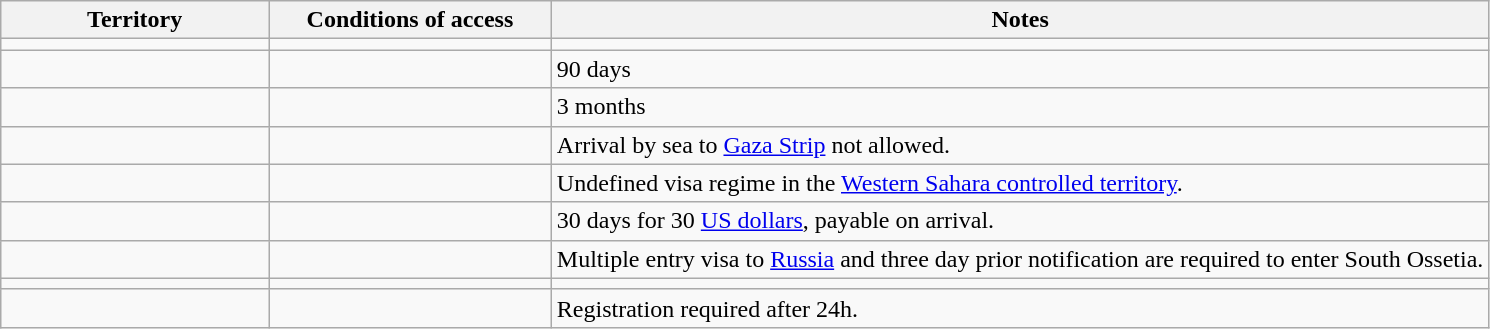<table class="wikitable" style="text-align: left; table-layout: fixed;">
<tr>
<th style="width:18%;">Territory</th>
<th style="width:19%;">Conditions of access</th>
<th>Notes</th>
</tr>
<tr>
<td></td>
<td></td>
<td></td>
</tr>
<tr>
<td></td>
<td></td>
<td>90 days</td>
</tr>
<tr>
<td></td>
<td></td>
<td>3 months</td>
</tr>
<tr>
<td></td>
<td></td>
<td>Arrival by sea to <a href='#'>Gaza Strip</a> not allowed.</td>
</tr>
<tr>
<td></td>
<td></td>
<td>Undefined visa regime in the <a href='#'>Western Sahara controlled territory</a>.</td>
</tr>
<tr>
<td></td>
<td></td>
<td>30 days for 30 <a href='#'>US dollars</a>, payable on arrival.</td>
</tr>
<tr>
<td></td>
<td></td>
<td>Multiple entry visa to <a href='#'>Russia</a> and three day prior notification are required to enter South Ossetia.</td>
</tr>
<tr>
<td></td>
<td></td>
<td></td>
</tr>
<tr>
<td></td>
<td></td>
<td>Registration required after 24h.</td>
</tr>
</table>
